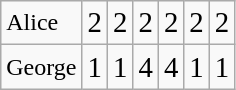<table class="wikitable">
<tr>
<td>Alice</td>
<td><big>2</big></td>
<td><big>2</big></td>
<td><big>2</big></td>
<td><big>2</big></td>
<td><big>2</big></td>
<td><big>2</big></td>
</tr>
<tr>
<td>George</td>
<td><big>1</big></td>
<td><big>1</big></td>
<td><big>4</big></td>
<td><big>4</big></td>
<td><big>1</big></td>
<td><big>1</big></td>
</tr>
</table>
